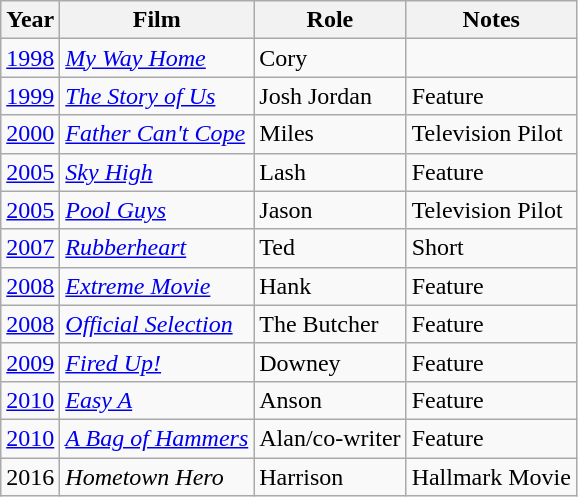<table class="wikitable">
<tr>
<th>Year</th>
<th>Film</th>
<th>Role</th>
<th>Notes</th>
</tr>
<tr>
<td><a href='#'>1998</a></td>
<td><em><a href='#'>My Way Home</a></em></td>
<td>Cory</td>
<td></td>
</tr>
<tr>
<td><a href='#'>1999</a></td>
<td><em><a href='#'>The Story of Us</a></em></td>
<td>Josh Jordan</td>
<td>Feature</td>
</tr>
<tr>
<td><a href='#'>2000</a></td>
<td><em><a href='#'>Father Can't Cope</a></em></td>
<td>Miles</td>
<td>Television Pilot</td>
</tr>
<tr>
<td><a href='#'>2005</a></td>
<td><em><a href='#'>Sky High</a></em></td>
<td>Lash</td>
<td>Feature</td>
</tr>
<tr>
<td><a href='#'>2005</a></td>
<td><em><a href='#'>Pool Guys</a></em></td>
<td>Jason</td>
<td>Television Pilot</td>
</tr>
<tr>
<td><a href='#'>2007</a></td>
<td><em><a href='#'>Rubberheart</a></em></td>
<td>Ted</td>
<td>Short</td>
</tr>
<tr>
<td><a href='#'>2008</a></td>
<td><em><a href='#'>Extreme Movie</a></em></td>
<td>Hank</td>
<td>Feature</td>
</tr>
<tr>
<td><a href='#'>2008</a></td>
<td><em><a href='#'>Official Selection</a></em></td>
<td>The Butcher</td>
<td>Feature</td>
</tr>
<tr>
<td><a href='#'>2009</a></td>
<td><em><a href='#'>Fired Up!</a></em></td>
<td>Downey</td>
<td>Feature</td>
</tr>
<tr>
<td><a href='#'>2010</a></td>
<td><em><a href='#'>Easy A</a></em></td>
<td>Anson</td>
<td>Feature</td>
</tr>
<tr>
<td><a href='#'>2010</a></td>
<td><em><a href='#'>A Bag of Hammers</a></em></td>
<td>Alan/co-writer</td>
<td>Feature</td>
</tr>
<tr>
<td>2016</td>
<td><em>Hometown Hero</em></td>
<td>Harrison</td>
<td>Hallmark Movie</td>
</tr>
</table>
